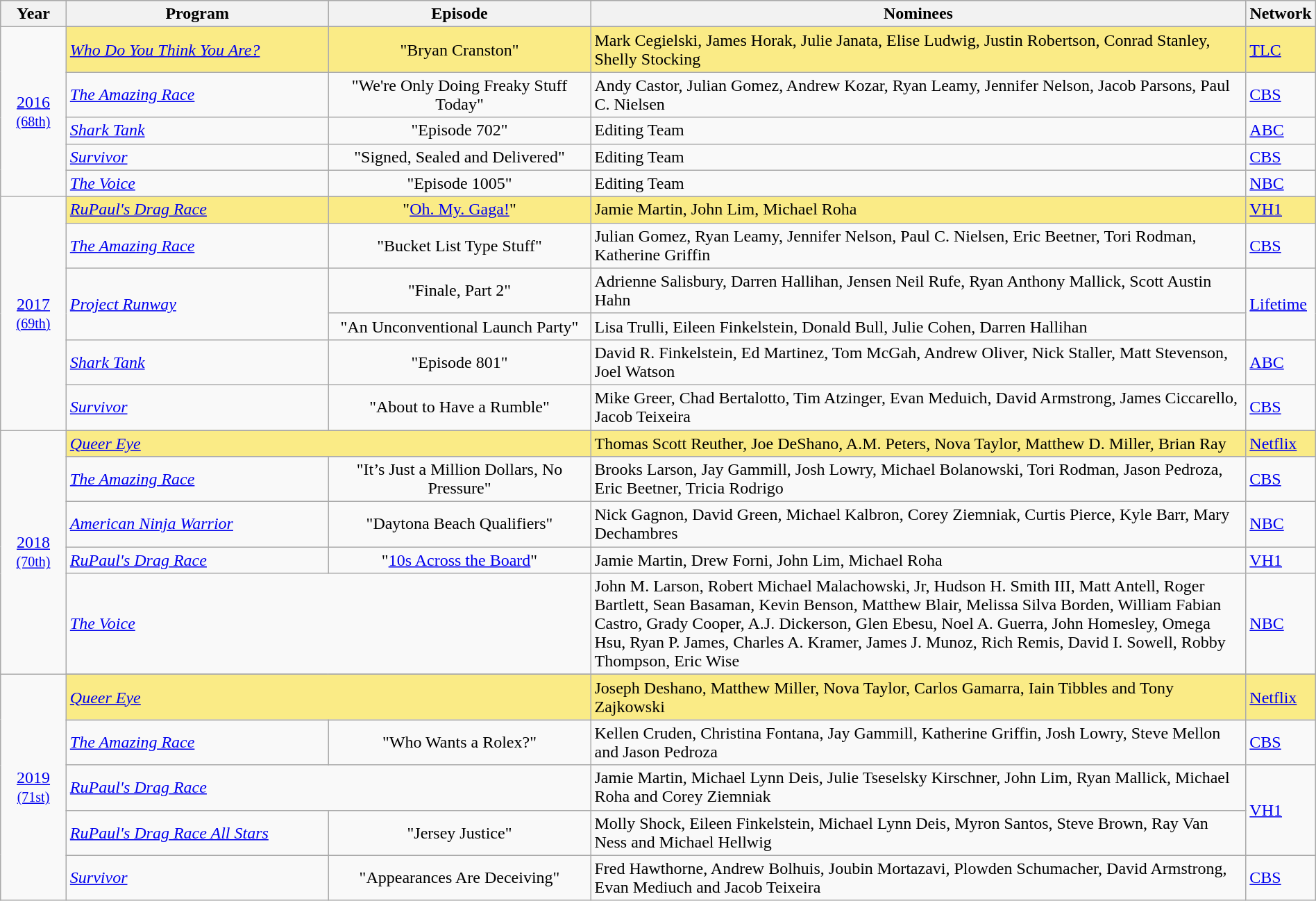<table class="wikitable" style="width:100%">
<tr bgcolor="#bebebe">
<th width="5%">Year</th>
<th width="20%">Program</th>
<th width="20%">Episode</th>
<th width="50%">Nominees</th>
<th width="5%">Network</th>
</tr>
<tr>
<td rowspan=6 style="text-align:center"><a href='#'>2016</a><br><small><a href='#'>(68th)</a></small><br></td>
</tr>
<tr style="background:#FAEB86;">
<td><em><a href='#'>Who Do You Think You Are?</a></em></td>
<td align=center>"Bryan Cranston"</td>
<td>Mark Cegielski, James Horak, Julie Janata, Elise Ludwig, Justin Robertson, Conrad Stanley, Shelly Stocking</td>
<td><a href='#'>TLC</a></td>
</tr>
<tr>
<td><em><a href='#'>The Amazing Race</a></em></td>
<td align=center>"We're Only Doing Freaky Stuff Today"</td>
<td>Andy Castor, Julian Gomez, Andrew Kozar, Ryan Leamy, Jennifer Nelson, Jacob Parsons, Paul C. Nielsen</td>
<td><a href='#'>CBS</a></td>
</tr>
<tr>
<td><em><a href='#'>Shark Tank</a></em></td>
<td align=center>"Episode 702"</td>
<td>Editing Team</td>
<td><a href='#'>ABC</a></td>
</tr>
<tr>
<td><em><a href='#'>Survivor</a></em></td>
<td align=center>"Signed, Sealed and Delivered"</td>
<td>Editing Team</td>
<td><a href='#'>CBS</a></td>
</tr>
<tr>
<td><em><a href='#'>The Voice</a></em></td>
<td align=center>"Episode 1005"</td>
<td>Editing Team</td>
<td><a href='#'>NBC</a></td>
</tr>
<tr>
<td rowspan=7 style="text-align:center"><a href='#'>2017</a><br><small><a href='#'>(69th)</a></small><br></td>
</tr>
<tr style="background:#FAEB86;">
<td><em><a href='#'>RuPaul's Drag Race</a></em></td>
<td align=center>"<a href='#'>Oh. My. Gaga!</a>"</td>
<td>Jamie Martin, John Lim, Michael Roha</td>
<td><a href='#'>VH1</a></td>
</tr>
<tr>
<td><em><a href='#'>The Amazing Race</a></em></td>
<td align=center>"Bucket List Type Stuff"</td>
<td>Julian Gomez, Ryan Leamy, Jennifer Nelson, Paul C. Nielsen, Eric Beetner, Tori Rodman, Katherine Griffin</td>
<td><a href='#'>CBS</a></td>
</tr>
<tr>
<td rowspan=2><em><a href='#'>Project Runway</a></em></td>
<td align=center>"Finale, Part 2"</td>
<td>Adrienne Salisbury, Darren Hallihan, Jensen Neil Rufe, Ryan Anthony Mallick, Scott Austin Hahn</td>
<td rowspan=2><a href='#'>Lifetime</a></td>
</tr>
<tr>
<td align=center>"An Unconventional Launch Party"</td>
<td>Lisa Trulli, Eileen Finkelstein, Donald Bull, Julie Cohen, Darren Hallihan</td>
</tr>
<tr>
<td><em><a href='#'>Shark Tank</a></em></td>
<td align=center>"Episode 801"</td>
<td>David R. Finkelstein, Ed Martinez, Tom McGah, Andrew Oliver, Nick Staller, Matt Stevenson, Joel Watson</td>
<td><a href='#'>ABC</a></td>
</tr>
<tr>
<td><em><a href='#'>Survivor</a></em></td>
<td align=center>"About to Have a Rumble"</td>
<td>Mike Greer, Chad Bertalotto, Tim Atzinger, Evan Meduich, David Armstrong, James Ciccarello, Jacob Teixeira</td>
<td><a href='#'>CBS</a></td>
</tr>
<tr>
<td rowspan=6 style="text-align:center"><a href='#'>2018</a><br><small><a href='#'>(70th)</a></small><br></td>
</tr>
<tr style="background:#FAEB86;">
<td colspan=2><em><a href='#'>Queer Eye</a></em></td>
<td>Thomas Scott Reuther, Joe DeShano, A.M. Peters, Nova Taylor, Matthew D. Miller, Brian Ray</td>
<td><a href='#'>Netflix</a></td>
</tr>
<tr>
<td><em><a href='#'>The Amazing Race</a></em></td>
<td align=center>"It’s Just a Million Dollars, No Pressure"</td>
<td>Brooks Larson, Jay Gammill, Josh Lowry, Michael Bolanowski, Tori Rodman, Jason Pedroza, Eric Beetner, Tricia Rodrigo</td>
<td><a href='#'>CBS</a></td>
</tr>
<tr>
<td><em><a href='#'>American Ninja Warrior</a></em></td>
<td align=center>"Daytona Beach Qualifiers"</td>
<td>Nick Gagnon, David Green, Michael Kalbron, Corey Ziemniak, Curtis Pierce, Kyle Barr, Mary Dechambres</td>
<td><a href='#'>NBC</a></td>
</tr>
<tr>
<td><em><a href='#'>RuPaul's Drag Race</a></em></td>
<td align=center>"<a href='#'>10s Across the Board</a>"</td>
<td>Jamie Martin, Drew Forni, John Lim, Michael Roha</td>
<td><a href='#'>VH1</a></td>
</tr>
<tr>
<td colspan=2><em><a href='#'>The Voice</a></em></td>
<td>John M. Larson, Robert Michael Malachowski, Jr, Hudson H. Smith III, Matt Antell, Roger Bartlett, Sean Basaman, Kevin Benson, Matthew Blair, Melissa Silva Borden, William Fabian Castro, Grady Cooper, A.J. Dickerson, Glen Ebesu, Noel A. Guerra, John Homesley, Omega Hsu, Ryan P. James, Charles A. Kramer, James J. Munoz, Rich Remis, David I. Sowell, Robby Thompson, Eric Wise</td>
<td><a href='#'>NBC</a></td>
</tr>
<tr>
<td rowspan=6 style="text-align:center"><a href='#'>2019</a><br><small><a href='#'>(71st)</a></small><br></td>
</tr>
<tr style="background:#FAEB86;">
<td colspan=2><em><a href='#'>Queer Eye</a></em></td>
<td>Joseph Deshano, Matthew Miller, Nova Taylor, Carlos Gamarra, Iain Tibbles and Tony Zajkowski</td>
<td><a href='#'>Netflix</a></td>
</tr>
<tr>
<td><em><a href='#'>The Amazing Race</a></em></td>
<td align=center>"Who Wants a Rolex?"</td>
<td>Kellen Cruden, Christina Fontana, Jay Gammill, Katherine Griffin, Josh Lowry, Steve Mellon and Jason Pedroza</td>
<td><a href='#'>CBS</a></td>
</tr>
<tr>
<td colspan="2"><em><a href='#'>RuPaul's Drag Race</a></em></td>
<td>Jamie Martin, Michael Lynn Deis, Julie Tseselsky Kirschner, John Lim, Ryan Mallick, Michael Roha and Corey Ziemniak</td>
<td rowspan="2"><a href='#'>VH1</a></td>
</tr>
<tr>
<td><em><a href='#'>RuPaul's Drag Race All Stars</a></em></td>
<td align=center>"Jersey Justice"</td>
<td>Molly Shock, Eileen Finkelstein, Michael Lynn Deis, Myron Santos, Steve Brown, Ray Van Ness and Michael Hellwig</td>
</tr>
<tr>
<td><em><a href='#'>Survivor</a></em></td>
<td align=center>"Appearances Are Deceiving"</td>
<td>Fred Hawthorne, Andrew Bolhuis, Joubin Mortazavi, Plowden Schumacher, David Armstrong, Evan Mediuch and Jacob Teixeira</td>
<td><a href='#'>CBS</a></td>
</tr>
</table>
